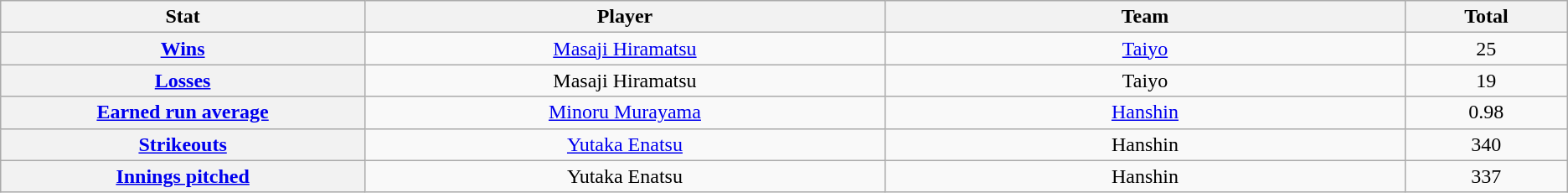<table class="wikitable" style="text-align:center;">
<tr>
<th scope="col" width="7%">Stat</th>
<th scope="col" width="10%">Player</th>
<th scope="col" width="10%">Team</th>
<th scope="col" width="3%">Total</th>
</tr>
<tr>
<th scope="row" style="text-align:center;"><a href='#'>Wins</a></th>
<td><a href='#'>Masaji Hiramatsu</a></td>
<td><a href='#'>Taiyo</a></td>
<td>25</td>
</tr>
<tr>
<th scope="row" style="text-align:center;"><a href='#'>Losses</a></th>
<td>Masaji Hiramatsu</td>
<td>Taiyo</td>
<td>19</td>
</tr>
<tr>
<th scope="row" style="text-align:center;"><a href='#'>Earned run average</a></th>
<td><a href='#'>Minoru Murayama</a></td>
<td><a href='#'>Hanshin</a></td>
<td>0.98</td>
</tr>
<tr>
<th scope="row" style="text-align:center;"><a href='#'>Strikeouts</a></th>
<td><a href='#'>Yutaka Enatsu</a></td>
<td>Hanshin</td>
<td>340</td>
</tr>
<tr>
<th scope="row" style="text-align:center;"><a href='#'>Innings pitched</a></th>
<td>Yutaka Enatsu</td>
<td>Hanshin</td>
<td>337</td>
</tr>
</table>
